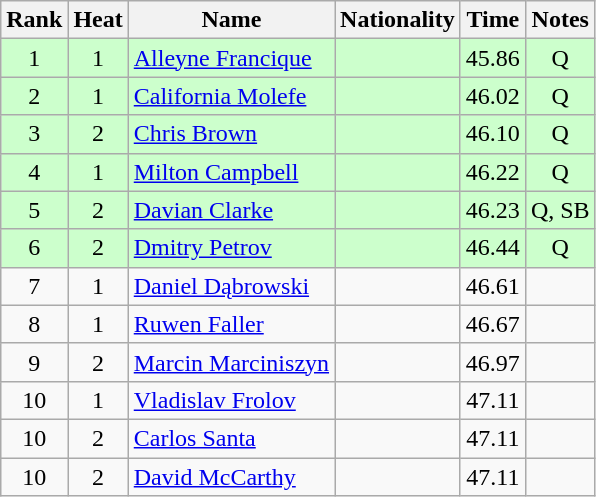<table class="wikitable sortable" style="text-align:center">
<tr>
<th>Rank</th>
<th>Heat</th>
<th>Name</th>
<th>Nationality</th>
<th>Time</th>
<th>Notes</th>
</tr>
<tr bgcolor=ccffcc>
<td>1</td>
<td>1</td>
<td align="left"><a href='#'>Alleyne Francique</a></td>
<td align=left></td>
<td>45.86</td>
<td>Q</td>
</tr>
<tr bgcolor=ccffcc>
<td>2</td>
<td>1</td>
<td align="left"><a href='#'>California Molefe</a></td>
<td align=left></td>
<td>46.02</td>
<td>Q</td>
</tr>
<tr bgcolor=ccffcc>
<td>3</td>
<td>2</td>
<td align="left"><a href='#'>Chris Brown</a></td>
<td align=left></td>
<td>46.10</td>
<td>Q</td>
</tr>
<tr bgcolor=ccffcc>
<td>4</td>
<td>1</td>
<td align="left"><a href='#'>Milton Campbell</a></td>
<td align=left></td>
<td>46.22</td>
<td>Q</td>
</tr>
<tr bgcolor=ccffcc>
<td>5</td>
<td>2</td>
<td align="left"><a href='#'>Davian Clarke</a></td>
<td align=left></td>
<td>46.23</td>
<td>Q, SB</td>
</tr>
<tr bgcolor=ccffcc>
<td>6</td>
<td>2</td>
<td align="left"><a href='#'>Dmitry Petrov</a></td>
<td align=left></td>
<td>46.44</td>
<td>Q</td>
</tr>
<tr>
<td>7</td>
<td>1</td>
<td align="left"><a href='#'>Daniel Dąbrowski</a></td>
<td align=left></td>
<td>46.61</td>
<td></td>
</tr>
<tr>
<td>8</td>
<td>1</td>
<td align="left"><a href='#'>Ruwen Faller</a></td>
<td align=left></td>
<td>46.67</td>
<td></td>
</tr>
<tr>
<td>9</td>
<td>2</td>
<td align="left"><a href='#'>Marcin Marciniszyn</a></td>
<td align=left></td>
<td>46.97</td>
<td></td>
</tr>
<tr>
<td>10</td>
<td>1</td>
<td align="left"><a href='#'>Vladislav Frolov</a></td>
<td align=left></td>
<td>47.11</td>
<td></td>
</tr>
<tr>
<td>10</td>
<td>2</td>
<td align="left"><a href='#'>Carlos Santa</a></td>
<td align=left></td>
<td>47.11</td>
<td></td>
</tr>
<tr>
<td>10</td>
<td>2</td>
<td align="left"><a href='#'>David McCarthy</a></td>
<td align=left></td>
<td>47.11</td>
<td></td>
</tr>
</table>
